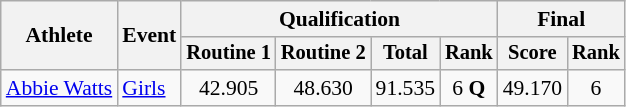<table class="wikitable" style="font-size:90%">
<tr>
<th rowspan="2">Athlete</th>
<th rowspan="2">Event</th>
<th colspan="4">Qualification</th>
<th colspan="2">Final</th>
</tr>
<tr style="font-size:95%">
<th>Routine 1</th>
<th>Routine 2</th>
<th>Total</th>
<th>Rank</th>
<th>Score</th>
<th>Rank</th>
</tr>
<tr align=center>
<td align=left><a href='#'>Abbie Watts</a></td>
<td align=left><a href='#'>Girls</a></td>
<td>42.905</td>
<td>48.630</td>
<td>91.535</td>
<td>6 <strong>Q</strong></td>
<td>49.170</td>
<td>6</td>
</tr>
</table>
